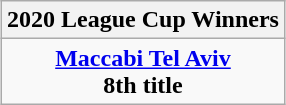<table class=wikitable style="text-align:center; margin:auto">
<tr>
<th>2020 League Cup Winners</th>
</tr>
<tr>
<td><strong><a href='#'>Maccabi Tel Aviv</a></strong> <br> <strong>8th title</strong></td>
</tr>
</table>
